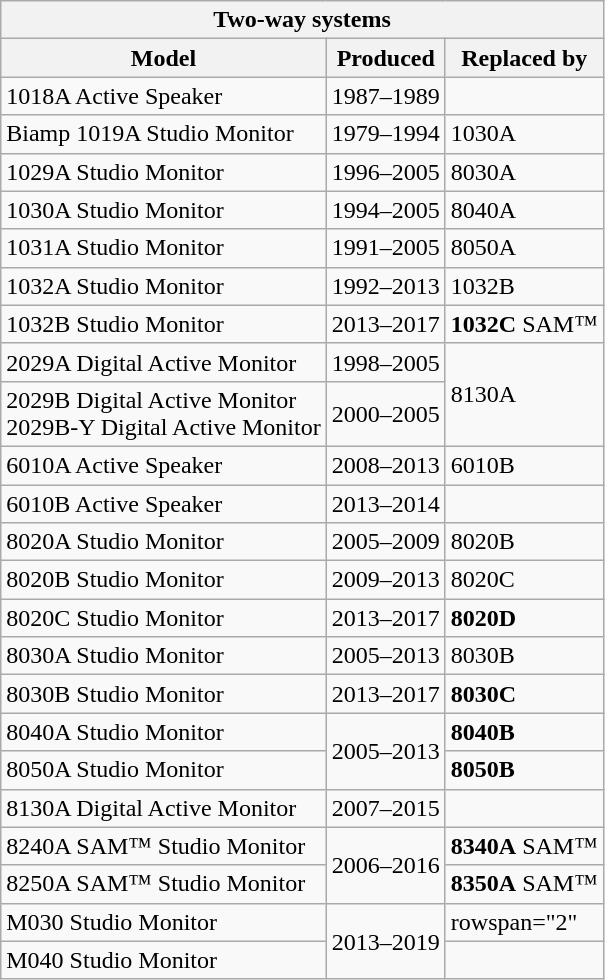<table class="wikitable sortable mw-collapsible mw-collapsed" style="display: inline-table; margin-top: 0px; margin-bottom: 15px; margin-left: 0px; margin-right: 2.5px;">
<tr>
<th colspan="3">Two-way systems</th>
</tr>
<tr>
<th>Model</th>
<th>Produced</th>
<th>Replaced by</th>
</tr>
<tr>
<td>1018A Active Speaker</td>
<td style="text-align: center;">1987–1989</td>
<td></td>
</tr>
<tr>
<td data-sort-value="1019A">Biamp 1019A Studio Monitor</td>
<td style="text-align: center;">1979–1994</td>
<td>1030A</td>
</tr>
<tr>
<td>1029A Studio Monitor</td>
<td style="text-align: center;">1996–2005</td>
<td>8030A</td>
</tr>
<tr>
<td>1030A Studio Monitor</td>
<td style="text-align: center;">1994–2005</td>
<td>8040A</td>
</tr>
<tr>
<td>1031A Studio Monitor</td>
<td style="text-align: center;">1991–2005</td>
<td>8050A</td>
</tr>
<tr>
<td>1032A Studio Monitor</td>
<td style="text-align: center;">1992–2013</td>
<td>1032B</td>
</tr>
<tr>
<td>1032B Studio Monitor</td>
<td style="text-align: center;">2013–2017</td>
<td><strong>1032C</strong> SAM™</td>
</tr>
<tr>
<td>2029A Digital Active Monitor</td>
<td style="text-align: center;">1998–2005</td>
<td rowspan="2">8130A</td>
</tr>
<tr>
<td>2029B Digital Active Monitor<br>2029B-Y Digital Active Monitor</td>
<td style="text-align: center;">2000–2005</td>
</tr>
<tr>
<td>6010A Active Speaker</td>
<td style="text-align: center;">2008–2013</td>
<td>6010B</td>
</tr>
<tr>
<td>6010B Active Speaker</td>
<td style="text-align: center;">2013–2014</td>
<td></td>
</tr>
<tr>
<td>8020A Studio Monitor</td>
<td style="text-align: center;">2005–2009</td>
<td>8020B</td>
</tr>
<tr>
<td>8020B Studio Monitor</td>
<td style="text-align: center;">2009–2013</td>
<td>8020C</td>
</tr>
<tr>
<td>8020C Studio Monitor</td>
<td style="text-align: center;">2013–2017</td>
<td><strong>8020D</strong></td>
</tr>
<tr>
<td>8030A Studio Monitor</td>
<td style="text-align: center;">2005–2013</td>
<td>8030B</td>
</tr>
<tr>
<td>8030B Studio Monitor</td>
<td style="text-align: center;">2013–2017</td>
<td><strong>8030C</strong></td>
</tr>
<tr>
<td>8040A Studio Monitor</td>
<td style="text-align: center;" rowspan="2">2005–2013</td>
<td><strong>8040B</strong></td>
</tr>
<tr>
<td>8050A Studio Monitor</td>
<td><strong>8050B</strong></td>
</tr>
<tr>
<td>8130A Digital Active Monitor</td>
<td style="text-align: center;">2007–2015</td>
<td></td>
</tr>
<tr>
<td>8240A SAM™ Studio Monitor</td>
<td style="text-align: center;" rowspan="2">2006–2016</td>
<td><strong>8340A</strong> SAM™</td>
</tr>
<tr>
<td>8250A SAM™ Studio Monitor</td>
<td><strong>8350A</strong> SAM™</td>
</tr>
<tr>
<td>M030 Studio Monitor</td>
<td style="text-align: center;" rowspan="2">2013–2019</td>
<td>rowspan="2" </td>
</tr>
<tr>
<td>M040 Studio Monitor</td>
</tr>
</table>
